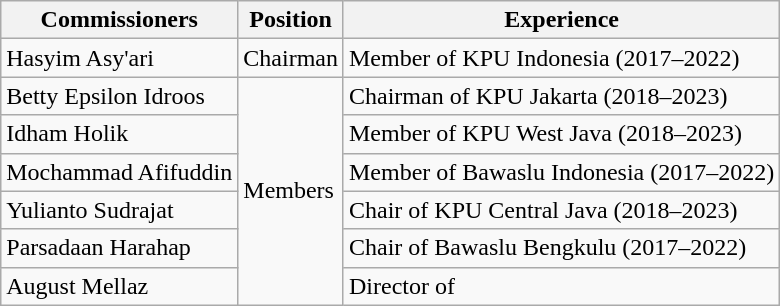<table class="wikitable">
<tr>
<th>Commissioners</th>
<th>Position</th>
<th>Experience</th>
</tr>
<tr>
<td>Hasyim Asy'ari</td>
<td>Chairman</td>
<td>Member of KPU Indonesia (2017–2022)</td>
</tr>
<tr>
<td>Betty Epsilon Idroos</td>
<td rowspan="6">Members</td>
<td>Chairman of KPU Jakarta (2018–2023)</td>
</tr>
<tr>
<td>Idham Holik</td>
<td>Member of KPU West Java (2018–2023)</td>
</tr>
<tr>
<td>Mochammad Afifuddin</td>
<td>Member of Bawaslu Indonesia (2017–2022)</td>
</tr>
<tr>
<td>Yulianto Sudrajat</td>
<td>Chair of KPU Central Java (2018–2023)</td>
</tr>
<tr>
<td>Parsadaan Harahap</td>
<td>Chair of Bawaslu Bengkulu (2017–2022)</td>
</tr>
<tr>
<td>August Mellaz</td>
<td>Director of </td>
</tr>
</table>
